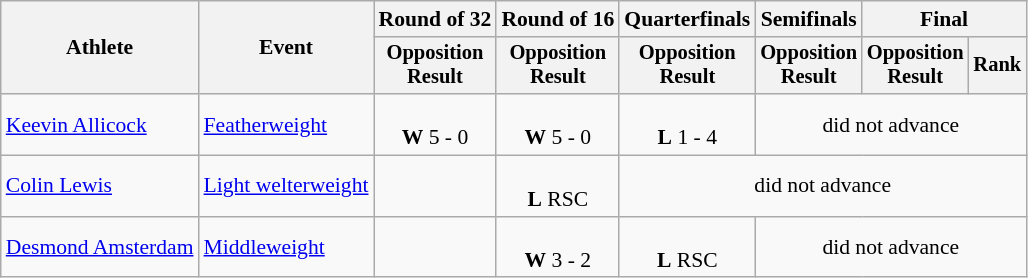<table class="wikitable" style="font-size:90%; text-align:center">
<tr>
<th rowspan=2>Athlete</th>
<th rowspan=2>Event</th>
<th>Round of 32</th>
<th>Round of 16</th>
<th>Quarterfinals</th>
<th>Semifinals</th>
<th colspan=2>Final</th>
</tr>
<tr style="font-size:95%">
<th>Opposition<br>Result</th>
<th>Opposition<br>Result</th>
<th>Opposition<br>Result</th>
<th>Opposition<br>Result</th>
<th>Opposition<br>Result</th>
<th>Rank</th>
</tr>
<tr>
<td align=left><a href='#'>Keevin Allicock</a></td>
<td align=left><a href='#'>Featherweight</a></td>
<td><br><strong>W</strong> 5 - 0</td>
<td><br><strong>W</strong> 5 - 0</td>
<td><br><strong>L</strong> 1 - 4</td>
<td colspan=3>did not advance</td>
</tr>
<tr>
<td align=left><a href='#'>Colin Lewis</a></td>
<td align=left><a href='#'>Light welterweight</a></td>
<td></td>
<td><br><strong>L</strong> RSC</td>
<td colspan=4>did not advance</td>
</tr>
<tr>
<td align=left><a href='#'>Desmond Amsterdam</a></td>
<td align=left><a href='#'>Middleweight</a></td>
<td></td>
<td><br><strong>W</strong> 3 - 2</td>
<td><br><strong>L</strong> RSC</td>
<td colspan=3>did not advance</td>
</tr>
</table>
